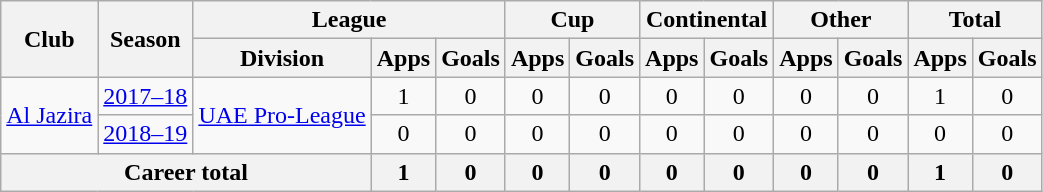<table class="wikitable" style="text-align: center">
<tr>
<th rowspan="2">Club</th>
<th rowspan="2">Season</th>
<th colspan="3">League</th>
<th colspan="2">Cup</th>
<th colspan="2">Continental</th>
<th colspan="2">Other</th>
<th colspan="2">Total</th>
</tr>
<tr>
<th>Division</th>
<th>Apps</th>
<th>Goals</th>
<th>Apps</th>
<th>Goals</th>
<th>Apps</th>
<th>Goals</th>
<th>Apps</th>
<th>Goals</th>
<th>Apps</th>
<th>Goals</th>
</tr>
<tr>
<td rowspan="2"><a href='#'>Al Jazira</a></td>
<td><a href='#'>2017–18</a></td>
<td rowspan="2"><a href='#'>UAE Pro-League</a></td>
<td>1</td>
<td>0</td>
<td>0</td>
<td>0</td>
<td>0</td>
<td>0</td>
<td>0</td>
<td>0</td>
<td>1</td>
<td>0</td>
</tr>
<tr>
<td><a href='#'>2018–19</a></td>
<td>0</td>
<td>0</td>
<td>0</td>
<td>0</td>
<td>0</td>
<td>0</td>
<td>0</td>
<td>0</td>
<td>0</td>
<td>0</td>
</tr>
<tr>
<th colspan="3"><strong>Career total</strong></th>
<th>1</th>
<th>0</th>
<th>0</th>
<th>0</th>
<th>0</th>
<th>0</th>
<th>0</th>
<th>0</th>
<th>1</th>
<th>0</th>
</tr>
</table>
